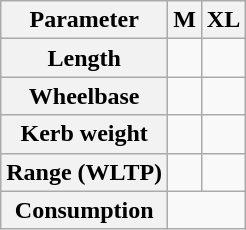<table class="wikitable" style="font-size:100%;text-align:center;">
<tr>
<th>Parameter</th>
<th>M</th>
<th>XL</th>
</tr>
<tr>
<th>Length</th>
<td></td>
<td></td>
</tr>
<tr>
<th>Wheelbase</th>
<td></td>
<td></td>
</tr>
<tr>
<th>Kerb weight</th>
<td></td>
<td></td>
</tr>
<tr>
<th>Range (WLTP)</th>
<td></td>
<td></td>
</tr>
<tr>
<th>Consumption</th>
<td colspan=2></td>
</tr>
</table>
